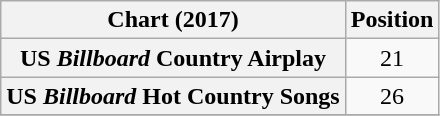<table class="wikitable sortable plainrowheaders" style="text-align:center">
<tr>
<th scope="col">Chart (2017)</th>
<th scope="col">Position</th>
</tr>
<tr>
<th scope="row">US <em>Billboard</em> Country Airplay</th>
<td>21</td>
</tr>
<tr>
<th scope="row">US <em>Billboard</em> Hot Country Songs</th>
<td>26</td>
</tr>
<tr>
</tr>
</table>
